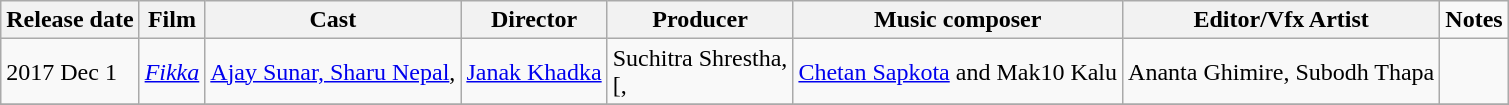<table class="wikitable sortable">
<tr>
<th>Release date</th>
<th>Film</th>
<th>Cast</th>
<th>Director</th>
<th>Producer</th>
<th>Music composer</th>
<th>Editor/Vfx Artist</th>
<td><strong>Notes</strong></td>
</tr>
<tr>
<td>2017 Dec 1</td>
<td><em><a href='#'>Fikka</a></em></td>
<td><a href='#'>Ajay Sunar, Sharu Nepal</a>,</td>
<td><a href='#'>Janak Khadka</a></td>
<td>Suchitra Shrestha,<br>[,</td>
<td><a href='#'>Chetan Sapkota</a> and Mak10 Kalu</td>
<td>Ananta Ghimire, Subodh Thapa</td>
<td></td>
</tr>
<tr>
</tr>
</table>
